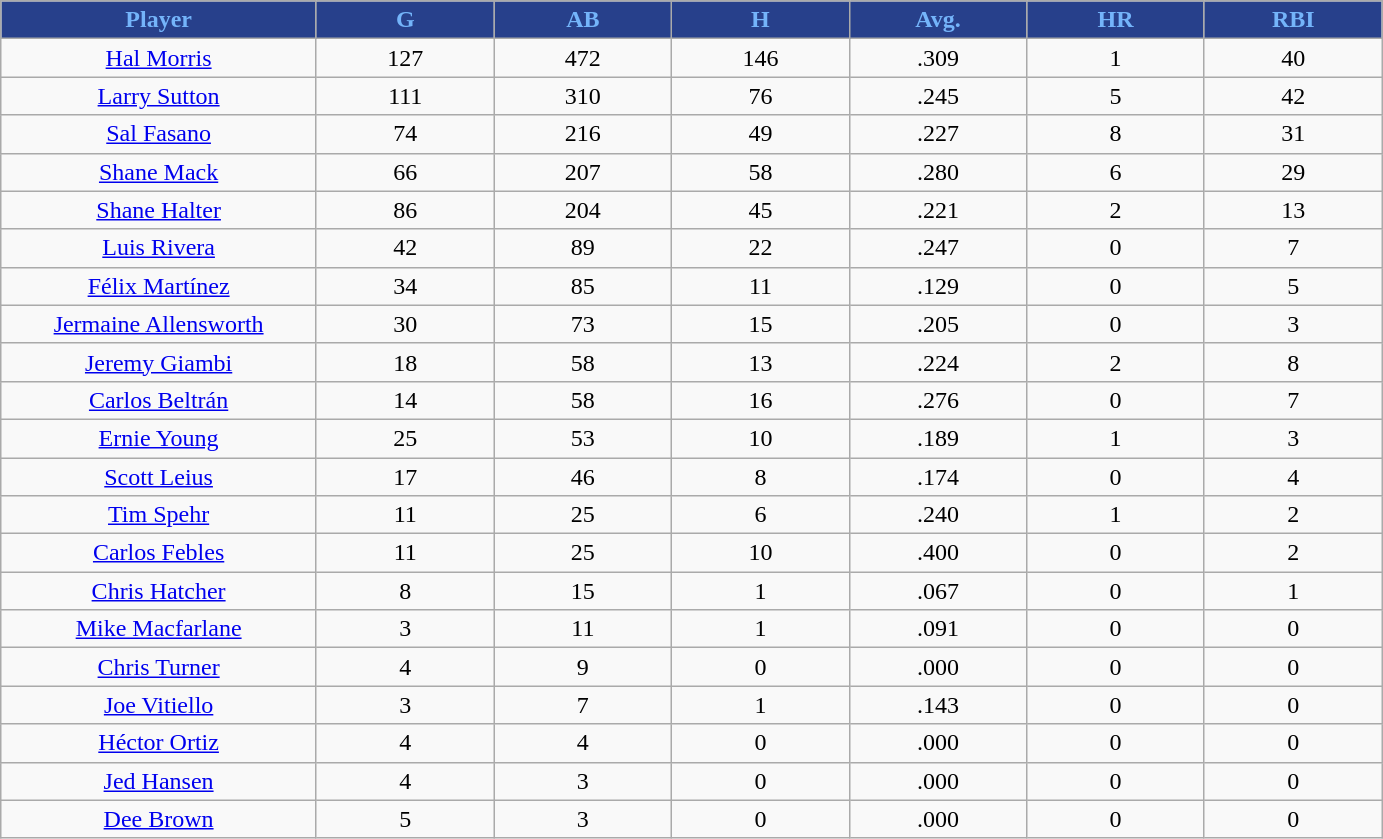<table class="wikitable sortable">
<tr>
<th style="background:#27408B;color:#74B4FA;" width="16%">Player</th>
<th style="background:#27408B;color:#74B4FA;" width="9%">G</th>
<th style="background:#27408B;color:#74B4FA;" width="9%">AB</th>
<th style="background:#27408B;color:#74B4FA;" width="9%">H</th>
<th style="background:#27408B;color:#74B4FA;" width="9%">Avg.</th>
<th style="background:#27408B;color:#74B4FA;" width="9%">HR</th>
<th style="background:#27408B;color:#74B4FA;" width="9%">RBI</th>
</tr>
<tr align=center>
<td><a href='#'>Hal Morris</a></td>
<td>127</td>
<td>472</td>
<td>146</td>
<td>.309</td>
<td>1</td>
<td>40</td>
</tr>
<tr align=center>
<td><a href='#'>Larry Sutton</a></td>
<td>111</td>
<td>310</td>
<td>76</td>
<td>.245</td>
<td>5</td>
<td>42</td>
</tr>
<tr align=center>
<td><a href='#'>Sal Fasano</a></td>
<td>74</td>
<td>216</td>
<td>49</td>
<td>.227</td>
<td>8</td>
<td>31</td>
</tr>
<tr align=center>
<td><a href='#'>Shane Mack</a></td>
<td>66</td>
<td>207</td>
<td>58</td>
<td>.280</td>
<td>6</td>
<td>29</td>
</tr>
<tr align=center>
<td><a href='#'>Shane Halter</a></td>
<td>86</td>
<td>204</td>
<td>45</td>
<td>.221</td>
<td>2</td>
<td>13</td>
</tr>
<tr align=center>
<td><a href='#'>Luis Rivera</a></td>
<td>42</td>
<td>89</td>
<td>22</td>
<td>.247</td>
<td>0</td>
<td>7</td>
</tr>
<tr align=center>
<td><a href='#'>Félix Martínez</a></td>
<td>34</td>
<td>85</td>
<td>11</td>
<td>.129</td>
<td>0</td>
<td>5</td>
</tr>
<tr align=center>
<td><a href='#'>Jermaine Allensworth</a></td>
<td>30</td>
<td>73</td>
<td>15</td>
<td>.205</td>
<td>0</td>
<td>3</td>
</tr>
<tr align=center>
<td><a href='#'>Jeremy Giambi</a></td>
<td>18</td>
<td>58</td>
<td>13</td>
<td>.224</td>
<td>2</td>
<td>8</td>
</tr>
<tr align=center>
<td><a href='#'>Carlos Beltrán</a></td>
<td>14</td>
<td>58</td>
<td>16</td>
<td>.276</td>
<td>0</td>
<td>7</td>
</tr>
<tr align=center>
<td><a href='#'>Ernie Young</a></td>
<td>25</td>
<td>53</td>
<td>10</td>
<td>.189</td>
<td>1</td>
<td>3</td>
</tr>
<tr align=center>
<td><a href='#'>Scott Leius</a></td>
<td>17</td>
<td>46</td>
<td>8</td>
<td>.174</td>
<td>0</td>
<td>4</td>
</tr>
<tr align=center>
<td><a href='#'>Tim Spehr</a></td>
<td>11</td>
<td>25</td>
<td>6</td>
<td>.240</td>
<td>1</td>
<td>2</td>
</tr>
<tr align=center>
<td><a href='#'>Carlos Febles</a></td>
<td>11</td>
<td>25</td>
<td>10</td>
<td>.400</td>
<td>0</td>
<td>2</td>
</tr>
<tr align=center>
<td><a href='#'>Chris Hatcher</a></td>
<td>8</td>
<td>15</td>
<td>1</td>
<td>.067</td>
<td>0</td>
<td>1</td>
</tr>
<tr align=center>
<td><a href='#'>Mike Macfarlane</a></td>
<td>3</td>
<td>11</td>
<td>1</td>
<td>.091</td>
<td>0</td>
<td>0</td>
</tr>
<tr align=center>
<td><a href='#'>Chris Turner</a></td>
<td>4</td>
<td>9</td>
<td>0</td>
<td>.000</td>
<td>0</td>
<td>0</td>
</tr>
<tr align=center>
<td><a href='#'>Joe Vitiello</a></td>
<td>3</td>
<td>7</td>
<td>1</td>
<td>.143</td>
<td>0</td>
<td>0</td>
</tr>
<tr align=center>
<td><a href='#'>Héctor Ortiz</a></td>
<td>4</td>
<td>4</td>
<td>0</td>
<td>.000</td>
<td>0</td>
<td>0</td>
</tr>
<tr align=center>
<td><a href='#'>Jed Hansen</a></td>
<td>4</td>
<td>3</td>
<td>0</td>
<td>.000</td>
<td>0</td>
<td>0</td>
</tr>
<tr align=center>
<td><a href='#'>Dee Brown</a></td>
<td>5</td>
<td>3</td>
<td>0</td>
<td>.000</td>
<td>0</td>
<td>0</td>
</tr>
</table>
